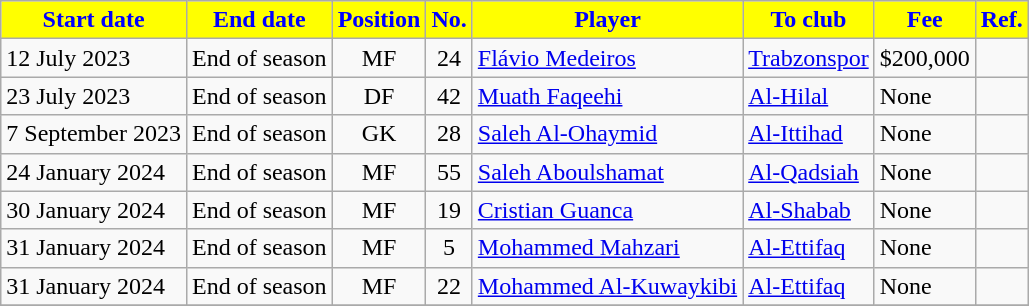<table class="wikitable sortable">
<tr>
<th style="background:yellow; color:blue;"><strong>Start date</strong></th>
<th style="background:yellow; color:blue;"><strong>End date</strong></th>
<th style="background:yellow; color:blue;"><strong>Position</strong></th>
<th style="background:yellow; color:blue;"><strong>No.</strong></th>
<th style="background:yellow; color:blue;"><strong>Player</strong></th>
<th style="background:yellow; color:blue;"><strong>To club</strong></th>
<th style="background:yellow; color:blue;"><strong>Fee</strong></th>
<th style="background:yellow; color:blue;"><strong>Ref.</strong></th>
</tr>
<tr>
<td>12 July 2023</td>
<td>End of season</td>
<td style="text-align:center;">MF</td>
<td style="text-align:center;">24</td>
<td style="text-align:left;"> <a href='#'>Flávio Medeiros</a></td>
<td style="text-align:left;"> <a href='#'>Trabzonspor</a></td>
<td>$200,000</td>
<td></td>
</tr>
<tr>
<td>23 July 2023</td>
<td>End of season</td>
<td style="text-align:center;">DF</td>
<td style="text-align:center;">42</td>
<td style="text-align:left;"> <a href='#'>Muath Faqeehi</a></td>
<td style="text-align:left;"> <a href='#'>Al-Hilal</a></td>
<td>None</td>
<td></td>
</tr>
<tr>
<td>7 September 2023</td>
<td>End of season</td>
<td style="text-align:center;">GK</td>
<td style="text-align:center;">28</td>
<td style="text-align:left;"> <a href='#'>Saleh Al-Ohaymid</a></td>
<td style="text-align:left;"> <a href='#'>Al-Ittihad</a></td>
<td>None</td>
<td></td>
</tr>
<tr>
<td>24 January 2024</td>
<td>End of season</td>
<td style="text-align:center;">MF</td>
<td style="text-align:center;">55</td>
<td style="text-align:left;"> <a href='#'>Saleh Aboulshamat</a></td>
<td style="text-align:left;"> <a href='#'>Al-Qadsiah</a></td>
<td>None</td>
<td></td>
</tr>
<tr>
<td>30 January 2024</td>
<td>End of season</td>
<td style="text-align:center;">MF</td>
<td style="text-align:center;">19</td>
<td style="text-align:left;"> <a href='#'>Cristian Guanca</a></td>
<td style="text-align:left;"> <a href='#'>Al-Shabab</a></td>
<td>None</td>
<td></td>
</tr>
<tr>
<td>31 January 2024</td>
<td>End of season</td>
<td style="text-align:center;">MF</td>
<td style="text-align:center;">5</td>
<td style="text-align:left;"> <a href='#'>Mohammed Mahzari</a></td>
<td style="text-align:left;"> <a href='#'>Al-Ettifaq</a></td>
<td>None</td>
<td></td>
</tr>
<tr>
<td>31 January 2024</td>
<td>End of season</td>
<td style="text-align:center;">MF</td>
<td style="text-align:center;">22</td>
<td style="text-align:left;"> <a href='#'>Mohammed Al-Kuwaykibi</a></td>
<td style="text-align:left;"> <a href='#'>Al-Ettifaq</a></td>
<td>None</td>
<td></td>
</tr>
<tr>
</tr>
</table>
